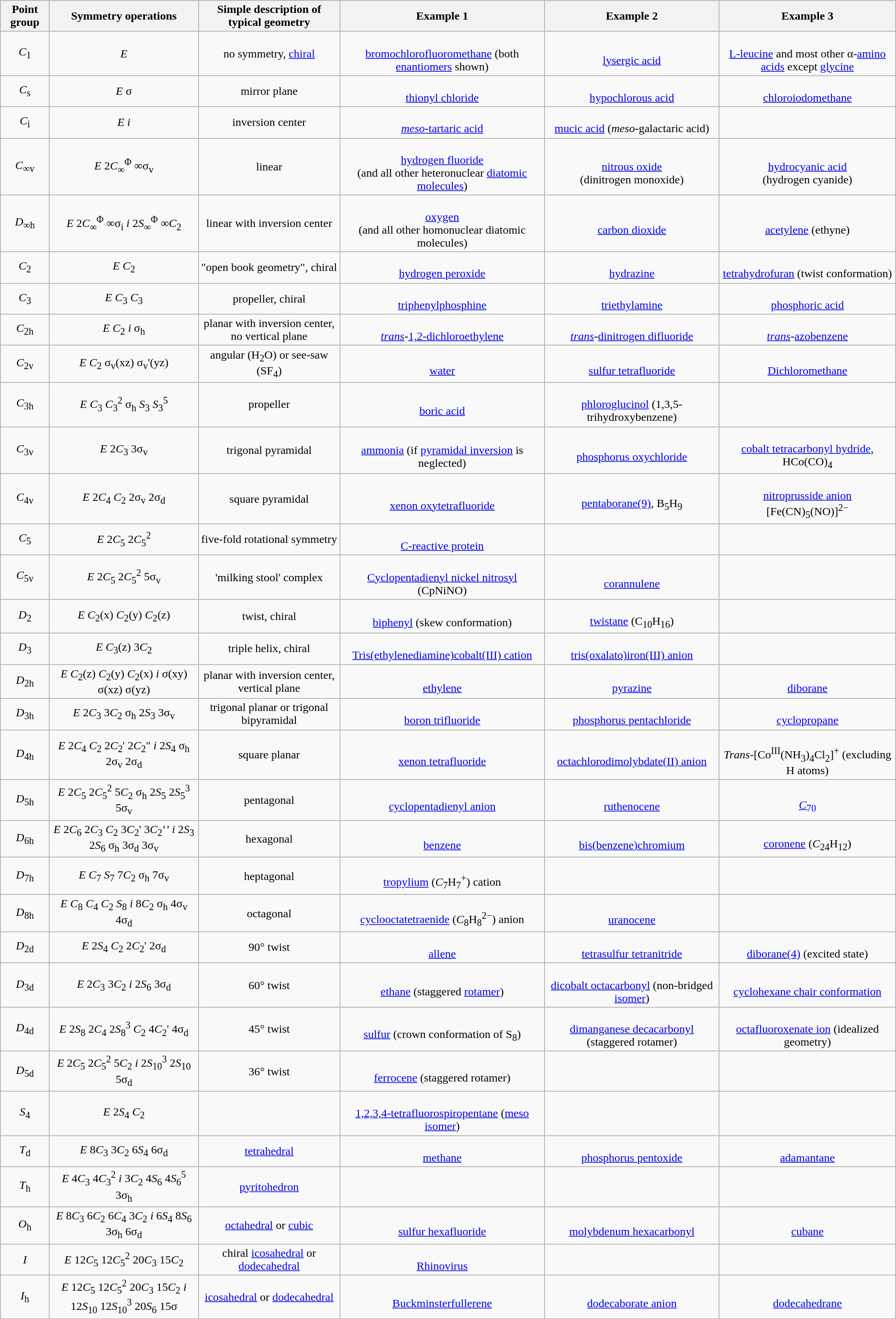<table class="wikitable sortable" style="text-align:center">
<tr>
<th>Point group</th>
<th>Symmetry operations</th>
<th>Simple description of typical geometry</th>
<th>Example 1</th>
<th>Example 2</th>
<th>Example 3</th>
</tr>
<tr>
<td><em>C</em><sub>1</sub></td>
<td><em>E</em></td>
<td>no symmetry, <a href='#'>chiral</a></td>
<td><br><a href='#'>bromochlorofluoromethane</a> (both <a href='#'>enantiomers</a> shown)</td>
<td><br><a href='#'>lysergic acid</a></td>
<td><br><a href='#'>L-leucine</a> and most other α-<a href='#'>amino acids</a> except <a href='#'>glycine</a></td>
</tr>
<tr>
<td><em>C</em><sub>s</sub></td>
<td><em>E</em> σ</td>
<td>mirror plane</td>
<td><br><a href='#'>thionyl chloride</a></td>
<td><br><a href='#'>hypochlorous acid</a></td>
<td><br><a href='#'>chloroiodomethane</a></td>
</tr>
<tr>
<td><em>C</em><sub>i</sub></td>
<td><em>E</em> <em>i</em></td>
<td>inversion center</td>
<td><br><a href='#'><em>meso</em>-tartaric acid</a></td>
<td><br><a href='#'>mucic acid</a> (<em>meso</em>-galactaric acid)</td>
<td></td>
</tr>
<tr>
<td><em>C</em><sub>∞v</sub></td>
<td><em>E</em> 2<em>C</em><sub>∞</sub><sup>Φ</sup> ∞σ<sub>v</sub></td>
<td>linear</td>
<td><br><a href='#'>hydrogen fluoride</a><br>(and all other heteronuclear <a href='#'>diatomic molecules</a>)</td>
<td><br><a href='#'>nitrous oxide</a><br>(dinitrogen monoxide)</td>
<td><br><a href='#'>hydrocyanic acid</a><br>(hydrogen cyanide)</td>
</tr>
<tr>
<td><em>D</em><sub>∞h</sub></td>
<td><em>E</em> 2<em>C</em><sub>∞</sub><sup>Φ</sup>  ∞σ<sub>i</sub> <em>i</em>  2<em>S</em><sub>∞</sub><sup>Φ</sup> ∞<em>C</em><sub>2</sub></td>
<td>linear with inversion center</td>
<td><br><a href='#'>oxygen</a><br>(and all other homonuclear diatomic molecules)</td>
<td><br><a href='#'>carbon dioxide</a></td>
<td><br><a href='#'>acetylene</a> (ethyne)</td>
</tr>
<tr>
<td><em>C</em><sub>2</sub></td>
<td><em>E</em> <em>C</em><sub>2</sub></td>
<td>"open book geometry", chiral</td>
<td><br><a href='#'>hydrogen peroxide</a></td>
<td><br><a href='#'>hydrazine</a></td>
<td><br><a href='#'>tetrahydrofuran</a> (twist conformation)</td>
</tr>
<tr>
<td><em>C</em><sub>3</sub></td>
<td><em>E</em> <em>C</em><sub>3</sub> <em>C</em><sub>3</sub></td>
<td>propeller, chiral</td>
<td><br><a href='#'>triphenylphosphine</a></td>
<td><br><a href='#'>triethylamine</a></td>
<td><br><a href='#'>phosphoric acid</a></td>
</tr>
<tr>
<td><em>C</em><sub>2h</sub></td>
<td><em>E</em> <em>C</em><sub>2</sub> <em>i</em> σ<sub>h</sub></td>
<td>planar with inversion center, no vertical plane</td>
<td><br><a href='#'><em>trans</em></a>-<a href='#'>1,2-dichloroethylene</a></td>
<td><br><a href='#'><em>trans</em></a>-<a href='#'>dinitrogen difluoride</a></td>
<td><br><a href='#'><em>trans</em></a>-<a href='#'>azobenzene</a></td>
</tr>
<tr>
<td><em>C</em><sub>2v</sub></td>
<td><em>E</em> <em>C</em><sub>2</sub> σ<sub>v</sub>(xz) σ<sub>v</sub>'(yz)</td>
<td>angular (H<sub>2</sub>O) or see-saw (SF<sub>4</sub>)</td>
<td><br><a href='#'>water</a></td>
<td><br><a href='#'>sulfur tetrafluoride</a></td>
<td><br><a href='#'>Dichloromethane</a></td>
</tr>
<tr>
<td><em>C</em><sub>3h</sub></td>
<td><em>E</em> <em>C</em><sub>3</sub> <em>C</em><sub>3</sub><sup>2</sup> σ<sub>h</sub> <em>S</em><sub>3</sub> <em>S</em><sub>3</sub><sup>5</sup></td>
<td>propeller</td>
<td><br><a href='#'>boric acid</a></td>
<td><br><a href='#'>phloroglucinol</a> (1,3,5-trihydroxybenzene)</td>
<td></td>
</tr>
<tr>
<td><em>C</em><sub>3v</sub></td>
<td><em>E</em> 2<em>C</em><sub>3</sub> 3σ<sub>v</sub></td>
<td>trigonal pyramidal</td>
<td><br><a href='#'>ammonia</a> (if <a href='#'>pyramidal inversion</a> is neglected)</td>
<td><br><a href='#'>phosphorus oxychloride</a></td>
<td><br><a href='#'>cobalt tetracarbonyl hydride</a>, HCo(CO)<sub>4</sub></td>
</tr>
<tr>
<td><em>C</em><sub>4v</sub></td>
<td><em>E</em> 2<em>C</em><sub>4</sub> <em>C</em><sub>2</sub> 2σ<sub>v</sub> 2σ<sub>d</sub></td>
<td>square pyramidal</td>
<td><br><a href='#'>xenon oxytetrafluoride</a></td>
<td><br><a href='#'>pentaborane(9)</a>, B<sub>5</sub>H<sub>9</sub></td>
<td><br><a href='#'>nitroprusside anion</a> [Fe(CN)<sub>5</sub>(NO)]<sup>2−</sup></td>
</tr>
<tr>
<td><em>C</em><sub>5</sub></td>
<td><em>E</em> 2<em>C</em><sub>5</sub> 2<em>C</em><sub>5</sub><sup>2</sup></td>
<td>five-fold rotational symmetry</td>
<td><br><a href='#'>C-reactive protein</a></td>
<td></td>
<td></td>
</tr>
<tr>
<td><em>C</em><sub>5v</sub></td>
<td><em>E</em> 2<em>C</em><sub>5</sub> 2<em>C</em><sub>5</sub><sup>2</sup> 5σ<sub>v</sub></td>
<td>'milking stool' complex</td>
<td><br><a href='#'>Cyclopentadienyl nickel nitrosyl</a> (CpNiNO)</td>
<td><br><a href='#'>corannulene</a></td>
<td></td>
</tr>
<tr>
<td><em>D</em><sub>2</sub></td>
<td><em>E</em> <em>C</em><sub>2</sub>(x) <em>C</em><sub>2</sub>(y) <em>C</em><sub>2</sub>(z)</td>
<td>twist, chiral</td>
<td><br><a href='#'>biphenyl</a> (skew conformation)</td>
<td><br><a href='#'>twistane</a> (C<sub>10</sub>H<sub>16</sub>)</td>
<td></td>
</tr>
<tr>
<td><em>D</em><sub>3</sub></td>
<td><em>E</em> <em>C</em><sub>3</sub>(z) 3<em>C</em><sub>2</sub></td>
<td>triple helix, chiral</td>
<td><br><a href='#'>Tris(ethylenediamine)cobalt(III) cation</a></td>
<td><br><a href='#'>tris(oxalato)iron(III) anion</a></td>
<td></td>
</tr>
<tr>
<td><em>D</em><sub>2h</sub></td>
<td><em>E</em> <em>C</em><sub>2</sub>(z) <em>C</em><sub>2</sub>(y) <em>C</em><sub>2</sub>(x) <em>i</em> σ(xy) σ(xz) σ(yz)</td>
<td>planar with inversion center, vertical plane</td>
<td><br><a href='#'>ethylene</a></td>
<td><br><a href='#'>pyrazine</a></td>
<td><br><a href='#'>diborane</a></td>
</tr>
<tr>
<td><em>D</em><sub>3h</sub></td>
<td><em>E</em> 2<em>C</em><sub>3</sub> 3<em>C</em><sub>2</sub> σ<sub>h</sub> 2<em>S</em><sub>3</sub> 3σ<sub>v</sub></td>
<td>trigonal planar or trigonal bipyramidal</td>
<td><br><a href='#'>boron trifluoride</a></td>
<td><br><a href='#'>phosphorus pentachloride</a></td>
<td><br><a href='#'>cyclopropane</a></td>
</tr>
<tr>
<td><em>D</em><sub>4h</sub></td>
<td><em>E</em> 2<em>C</em><sub>4</sub> <em>C</em><sub>2</sub> 2<em>C</em><sub>2</sub>' 2<em>C</em><sub>2</sub>" <em>i</em>  2<em>S</em><sub>4</sub> σ<sub>h</sub> 2σ<sub>v</sub> 2σ<sub>d</sub></td>
<td>square planar</td>
<td><br><a href='#'>xenon tetrafluoride</a></td>
<td><br><a href='#'>octachlorodimolybdate(II) anion</a></td>
<td><br><em>Trans</em>-[Co<sup>III</sup>(NH<sub>3</sub>)<sub>4</sub>Cl<sub>2</sub>]<sup>+</sup> (excluding H atoms)</td>
</tr>
<tr>
<td><em>D</em><sub>5h</sub></td>
<td><em>E</em> 2<em>C</em><sub>5</sub> 2<em>C</em><sub>5</sub><sup>2</sup> 5<em>C</em><sub>2</sub> σ<sub>h</sub> 2<em>S</em><sub>5</sub> 2<em>S</em><sub>5</sub><sup>3</sup> 5σ<sub>v</sub></td>
<td>pentagonal</td>
<td><br><a href='#'>cyclopentadienyl anion</a></td>
<td><br><a href='#'>ruthenocene</a></td>
<td><br><a href='#'><em>C</em><sub>70</sub></a></td>
</tr>
<tr>
<td><em>D</em><sub>6h</sub></td>
<td><em>E</em> 2<em>C</em><sub>6</sub> 2<em>C</em><sub>3</sub> <em>C</em><sub>2</sub> 3<em>C</em><sub>2</sub>' 3<em>C</em><sub>2</sub>‘’ <em>i</em> 2<em>S</em><sub>3</sub> 2<em>S</em><sub>6</sub> σ<sub>h</sub> 3σ<sub>d</sub> 3σ<sub>v</sub></td>
<td>hexagonal</td>
<td><br><a href='#'>benzene</a></td>
<td><br><a href='#'>bis(benzene)chromium</a></td>
<td><br><a href='#'>coronene</a> (<em>C</em><sub>24</sub>H<sub>12</sub>)</td>
</tr>
<tr>
<td><em>D</em><sub>7h</sub></td>
<td><em>E</em> <em>C</em><sub>7</sub> <em>S</em><sub>7</sub> 7<em>C</em><sub>2</sub> σ<sub>h</sub> 7σ<sub>v</sub></td>
<td>heptagonal</td>
<td><br><a href='#'>tropylium</a> (<em>C</em><sub>7</sub>H<sub>7</sub><sup>+</sup>) cation</td>
<td></td>
<td></td>
</tr>
<tr>
<td><em>D</em><sub>8h</sub></td>
<td><em>E</em> <em>C</em><sub>8</sub> <em>C</em><sub>4</sub> <em>C</em><sub>2</sub> <em>S</em><sub>8</sub> <em>i</em> 8<em>C</em><sub>2</sub> σ<sub>h</sub> 4σ<sub>v</sub> 4σ<sub>d</sub></td>
<td>octagonal</td>
<td><br><a href='#'>cyclooctatetraenide</a> (<em>C</em><sub>8</sub>H<sub>8</sub><sup>2−</sup>) anion</td>
<td><br><a href='#'>uranocene</a></td>
<td></td>
</tr>
<tr>
<td><em>D</em><sub>2d</sub></td>
<td><em>E</em> 2<em>S</em><sub>4</sub> <em>C</em><sub>2</sub> 2<em>C</em><sub>2</sub>' 2σ<sub>d</sub></td>
<td>90° twist</td>
<td><br><a href='#'>allene</a></td>
<td><br><a href='#'>tetrasulfur tetranitride</a></td>
<td><br><a href='#'>diborane(4)</a> (excited state)</td>
</tr>
<tr>
<td><em>D</em><sub>3d</sub></td>
<td><em>E</em> 2<em>C</em><sub>3</sub> 3<em>C</em><sub>2</sub> <em>i</em> 2<em>S</em><sub>6</sub> 3σ<sub>d</sub></td>
<td>60° twist</td>
<td><br><a href='#'>ethane</a> (staggered <a href='#'>rotamer</a>)</td>
<td><br><a href='#'>dicobalt octacarbonyl</a> (non-bridged <a href='#'>isomer</a>)</td>
<td><br><a href='#'>cyclohexane chair conformation</a></td>
</tr>
<tr>
<td><em>D</em><sub>4d</sub></td>
<td><em>E</em> 2<em>S</em><sub>8</sub> 2<em>C</em><sub>4</sub> 2<em>S</em><sub>8</sub><sup>3</sup> <em>C</em><sub>2</sub> 4<em>C</em><sub>2</sub>' 4σ<sub>d</sub></td>
<td>45° twist</td>
<td><br><a href='#'>sulfur</a> (crown conformation of S<sub>8</sub>)</td>
<td><br><a href='#'>dimanganese decacarbonyl</a> (staggered rotamer)</td>
<td><br><a href='#'>octafluoroxenate ion</a> (idealized geometry)</td>
</tr>
<tr>
<td><em>D</em><sub>5d</sub></td>
<td><em>E</em> 2<em>C</em><sub>5</sub> 2<em>C</em><sub>5</sub><sup>2</sup> 5<em>C</em><sub>2</sub> <em>i</em> 2<em>S</em><sub>10</sub><sup>3</sup> 2<em>S</em><sub>10</sub> 5σ<sub>d</sub></td>
<td>36° twist</td>
<td><br><a href='#'>ferrocene</a> (staggered rotamer)</td>
<td></td>
<td></td>
</tr>
<tr>
<td><em>S</em><sub>4</sub></td>
<td><em>E</em> 2<em>S</em><sub>4</sub> <em>C</em><sub>2</sub></td>
<td></td>
<td><br><a href='#'>1,2,3,4-tetrafluorospiropentane</a> (<a href='#'>meso isomer</a>)</td>
<td></td>
<td></td>
</tr>
<tr>
<td><em>T</em><sub>d</sub></td>
<td><em>E</em> 8<em>C</em><sub>3</sub> 3<em>C</em><sub>2</sub> 6<em>S</em><sub>4</sub> 6σ<sub>d</sub></td>
<td><a href='#'>tetrahedral</a></td>
<td><br><a href='#'>methane</a></td>
<td><br><a href='#'>phosphorus pentoxide</a></td>
<td><br><a href='#'>adamantane</a></td>
</tr>
<tr>
<td><em> T</em><sub>h</sub></td>
<td><em>E</em> 4<em>C</em><sub>3</sub> 4<em>C</em><sub>3</sub><sup>2</sup> <em>i</em> 3<em>C</em><sub>2</sub> 4<em>S</em><sub>6</sub> 4<em>S</em><sub>6</sub><sup>5</sup> 3σ<sub>h</sub></td>
<td><a href='#'>pyritohedron</a></td>
<td></td>
<td></td>
<td></td>
</tr>
<tr>
<td><em>O</em><sub>h</sub></td>
<td><em>E</em> 8<em>C</em><sub>3</sub> 6<em>C</em><sub>2</sub> 6<em>C</em><sub>4</sub> 3<em>C</em><sub>2</sub> <em>i</em> 6<em>S</em><sub>4</sub> 8<em>S</em><sub>6</sub> 3σ<sub>h</sub> 6σ<sub>d</sub></td>
<td><a href='#'>octahedral</a> or <a href='#'>cubic</a></td>
<td><br><a href='#'>sulfur hexafluoride</a></td>
<td><br><a href='#'>molybdenum hexacarbonyl</a></td>
<td><br><a href='#'>cubane</a></td>
</tr>
<tr>
<td><em>I</em></td>
<td><em>E</em> 12<em>C</em><sub>5</sub> 12<em>C</em><sub>5</sub><sup>2</sup> 20<em>C</em><sub>3</sub> 15<em>C</em><sub>2</sub></td>
<td>chiral <a href='#'>icosahedral</a> or <a href='#'>dodecahedral</a></td>
<td><br><a href='#'>Rhinovirus</a></td>
<td></td>
<td></td>
</tr>
<tr>
<td><em>I</em><sub>h</sub></td>
<td><em>E</em> 12<em>C</em><sub>5</sub> 12<em>C</em><sub>5</sub><sup>2</sup> 20<em>C</em><sub>3</sub> 15<em>C</em><sub>2</sub> <em>i</em> 12<em>S</em><sub>10</sub> 12<em>S</em><sub>10</sub><sup>3</sup> 20<em>S</em><sub>6</sub> 15σ</td>
<td><a href='#'>icosahedral</a> or <a href='#'>dodecahedral</a></td>
<td><br><a href='#'>Buckminsterfullerene</a></td>
<td><br><a href='#'>dodecaborate anion</a></td>
<td><br><a href='#'>dodecahedrane</a></td>
</tr>
<tr>
</tr>
</table>
